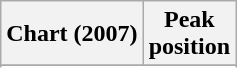<table class="wikitable sortable plainrowheaders" style="text-align:center">
<tr>
<th>Chart (2007)</th>
<th>Peak <br> position</th>
</tr>
<tr>
</tr>
<tr>
</tr>
<tr>
</tr>
</table>
